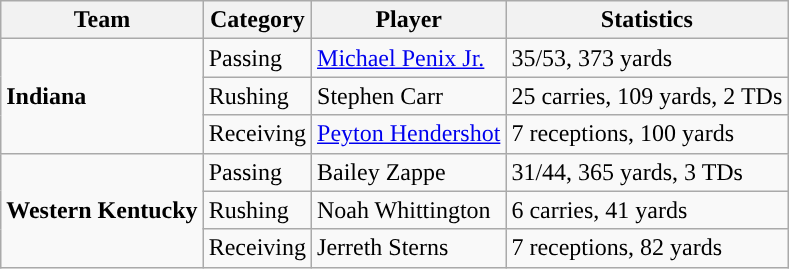<table class="wikitable" style="float: left;">
<tr>
<th>Team</th>
<th>Category</th>
<th>Player</th>
<th>Statistics</th>
</tr>
<tr>
<td rowspan=3><strong>Indiana</strong></td>
<td>Passing</td>
<td><a href='#'>Michael Penix Jr.</a></td>
<td>35/53, 373 yards</td>
</tr>
<tr>
<td>Rushing</td>
<td>Stephen Carr</td>
<td>25 carries, 109 yards, 2 TDs</td>
</tr>
<tr>
<td>Receiving</td>
<td><a href='#'>Peyton Hendershot</a></td>
<td>7 receptions, 100 yards</td>
</tr>
<tr>
<td rowspan=3><strong>Western Kentucky</strong></td>
<td>Passing</td>
<td>Bailey Zappe</td>
<td>31/44, 365 yards, 3 TDs</td>
</tr>
<tr>
<td>Rushing</td>
<td>Noah Whittington</td>
<td>6 carries, 41 yards</td>
</tr>
<tr>
<td>Receiving</td>
<td>Jerreth Sterns</td>
<td>7 receptions, 82 yards</td>
</tr>
</table>
